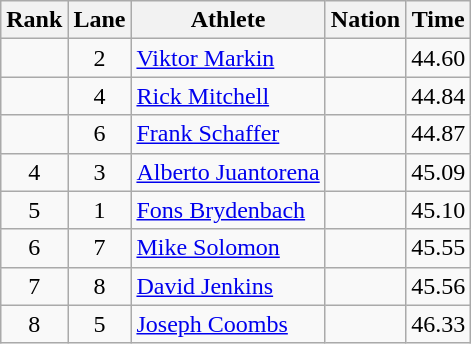<table class="wikitable sortable" style="text-align:center">
<tr>
<th>Rank</th>
<th>Lane</th>
<th>Athlete</th>
<th>Nation</th>
<th>Time</th>
</tr>
<tr>
<td></td>
<td>2</td>
<td align=left><a href='#'>Viktor Markin</a></td>
<td align=left></td>
<td>44.60</td>
</tr>
<tr>
<td></td>
<td>4</td>
<td align=left><a href='#'>Rick Mitchell</a></td>
<td align=left></td>
<td>44.84</td>
</tr>
<tr>
<td></td>
<td>6</td>
<td align=left><a href='#'>Frank Schaffer</a></td>
<td align=left></td>
<td>44.87</td>
</tr>
<tr>
<td>4</td>
<td>3</td>
<td align=left><a href='#'>Alberto Juantorena</a></td>
<td align=left></td>
<td>45.09</td>
</tr>
<tr>
<td>5</td>
<td>1</td>
<td align=left><a href='#'>Fons Brydenbach</a></td>
<td align=left></td>
<td>45.10</td>
</tr>
<tr>
<td>6</td>
<td>7</td>
<td align=left><a href='#'>Mike Solomon</a></td>
<td align=left></td>
<td>45.55</td>
</tr>
<tr>
<td>7</td>
<td>8</td>
<td align=left><a href='#'>David Jenkins</a></td>
<td align=left></td>
<td>45.56</td>
</tr>
<tr>
<td>8</td>
<td>5</td>
<td align=left><a href='#'>Joseph Coombs</a></td>
<td align=left></td>
<td>46.33</td>
</tr>
</table>
